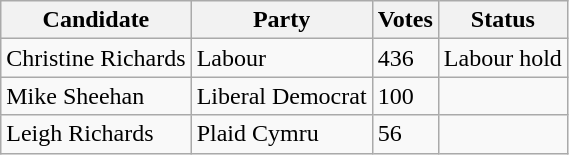<table class="wikitable sortable">
<tr>
<th>Candidate</th>
<th>Party</th>
<th>Votes</th>
<th>Status</th>
</tr>
<tr>
<td>Christine Richards</td>
<td>Labour</td>
<td>436</td>
<td>Labour hold</td>
</tr>
<tr>
<td>Mike Sheehan</td>
<td>Liberal Democrat</td>
<td>100</td>
<td></td>
</tr>
<tr>
<td>Leigh Richards</td>
<td>Plaid Cymru</td>
<td>56</td>
<td></td>
</tr>
</table>
